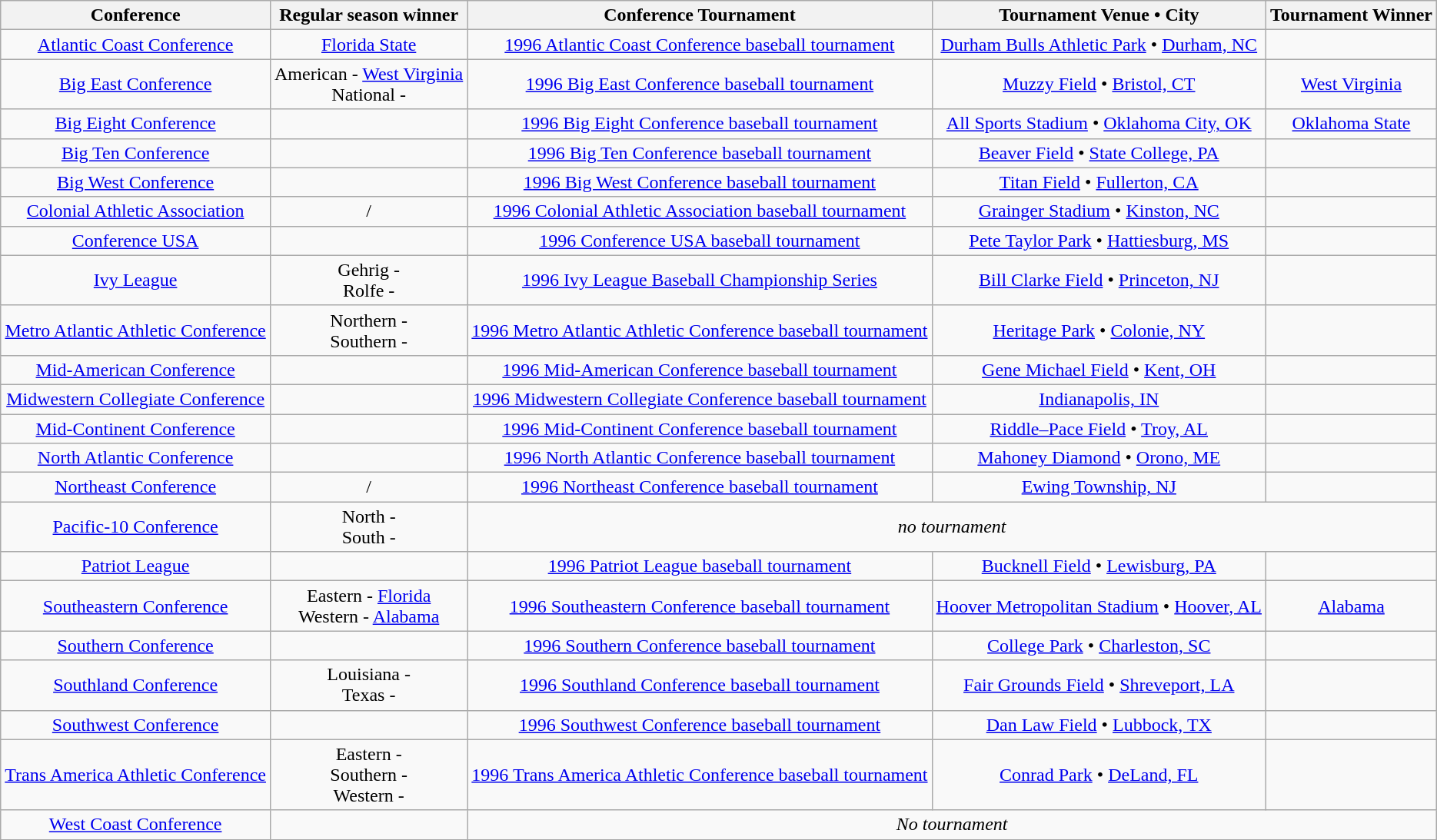<table class="wikitable" style="text-align:center;">
<tr>
<th>Conference</th>
<th>Regular season winner</th>
<th>Conference Tournament</th>
<th>Tournament Venue • City</th>
<th>Tournament Winner</th>
</tr>
<tr>
<td><a href='#'>Atlantic Coast Conference</a></td>
<td><a href='#'>Florida State</a></td>
<td><a href='#'>1996 Atlantic Coast Conference baseball tournament</a></td>
<td><a href='#'>Durham Bulls Athletic Park</a> • <a href='#'>Durham, NC</a></td>
<td></td>
</tr>
<tr>
<td><a href='#'>Big East Conference</a></td>
<td>American - <a href='#'>West Virginia</a><br>National - </td>
<td><a href='#'>1996 Big East Conference baseball tournament</a></td>
<td><a href='#'>Muzzy Field</a> • <a href='#'>Bristol, CT</a></td>
<td><a href='#'>West Virginia</a></td>
</tr>
<tr>
<td><a href='#'>Big Eight Conference</a></td>
<td></td>
<td><a href='#'>1996 Big Eight Conference baseball tournament</a></td>
<td><a href='#'>All Sports Stadium</a> • <a href='#'>Oklahoma City, OK</a></td>
<td><a href='#'>Oklahoma State</a></td>
</tr>
<tr>
<td><a href='#'>Big Ten Conference</a></td>
<td></td>
<td><a href='#'>1996 Big Ten Conference baseball tournament</a></td>
<td><a href='#'>Beaver Field</a> • <a href='#'>State College, PA</a></td>
<td></td>
</tr>
<tr>
<td><a href='#'>Big West Conference</a></td>
<td></td>
<td><a href='#'>1996 Big West Conference baseball tournament</a></td>
<td><a href='#'>Titan Field</a> • <a href='#'>Fullerton, CA</a></td>
<td></td>
</tr>
<tr>
<td><a href='#'>Colonial Athletic Association</a></td>
<td>/</td>
<td><a href='#'>1996 Colonial Athletic Association baseball tournament</a></td>
<td><a href='#'>Grainger Stadium</a> • <a href='#'>Kinston, NC</a></td>
<td></td>
</tr>
<tr>
<td><a href='#'>Conference USA</a></td>
<td></td>
<td><a href='#'>1996 Conference USA baseball tournament</a></td>
<td><a href='#'>Pete Taylor Park</a> • <a href='#'>Hattiesburg, MS</a></td>
<td></td>
</tr>
<tr>
<td><a href='#'>Ivy League</a></td>
<td>Gehrig - <br>Rolfe - </td>
<td><a href='#'>1996 Ivy League Baseball Championship Series</a></td>
<td><a href='#'>Bill Clarke Field</a> • <a href='#'>Princeton, NJ</a></td>
<td></td>
</tr>
<tr>
<td><a href='#'>Metro Atlantic Athletic Conference</a></td>
<td>Northern - <br>Southern - </td>
<td><a href='#'>1996 Metro Atlantic Athletic Conference baseball tournament</a></td>
<td><a href='#'>Heritage Park</a> • <a href='#'>Colonie, NY</a></td>
<td></td>
</tr>
<tr>
<td><a href='#'>Mid-American Conference</a></td>
<td></td>
<td><a href='#'>1996 Mid-American Conference baseball tournament</a></td>
<td><a href='#'>Gene Michael Field</a> • <a href='#'>Kent, OH</a></td>
<td></td>
</tr>
<tr>
<td><a href='#'>Midwestern Collegiate Conference</a></td>
<td></td>
<td><a href='#'>1996 Midwestern Collegiate Conference baseball tournament</a></td>
<td><a href='#'>Indianapolis, IN</a></td>
<td></td>
</tr>
<tr>
<td><a href='#'>Mid-Continent Conference</a></td>
<td></td>
<td><a href='#'>1996 Mid-Continent Conference baseball tournament</a></td>
<td><a href='#'>Riddle–Pace Field</a> • <a href='#'>Troy, AL</a></td>
<td></td>
</tr>
<tr>
<td><a href='#'>North Atlantic Conference</a></td>
<td></td>
<td><a href='#'>1996 North Atlantic Conference baseball tournament</a></td>
<td><a href='#'>Mahoney Diamond</a> • <a href='#'>Orono, ME</a></td>
<td></td>
</tr>
<tr>
<td><a href='#'>Northeast Conference</a></td>
<td>/</td>
<td><a href='#'>1996 Northeast Conference baseball tournament</a></td>
<td><a href='#'>Ewing Township, NJ</a></td>
<td></td>
</tr>
<tr>
<td><a href='#'>Pacific-10 Conference</a></td>
<td>North - <br>South - </td>
<td colspan=3><em>no tournament</em></td>
</tr>
<tr>
<td><a href='#'>Patriot League</a></td>
<td></td>
<td><a href='#'>1996 Patriot League baseball tournament</a></td>
<td><a href='#'>Bucknell Field</a> • <a href='#'>Lewisburg, PA</a></td>
<td></td>
</tr>
<tr>
<td><a href='#'>Southeastern Conference</a></td>
<td>Eastern - <a href='#'>Florida</a><br>Western - <a href='#'>Alabama</a></td>
<td><a href='#'>1996 Southeastern Conference baseball tournament</a></td>
<td><a href='#'>Hoover Metropolitan Stadium</a> • <a href='#'>Hoover, AL</a></td>
<td><a href='#'>Alabama</a></td>
</tr>
<tr>
<td><a href='#'>Southern Conference</a></td>
<td></td>
<td><a href='#'>1996 Southern Conference baseball tournament</a></td>
<td><a href='#'>College Park</a> • <a href='#'>Charleston, SC</a></td>
<td></td>
</tr>
<tr>
<td><a href='#'>Southland Conference</a></td>
<td>Louisiana - <br>Texas - </td>
<td><a href='#'>1996 Southland Conference baseball tournament</a></td>
<td><a href='#'>Fair Grounds Field</a> • <a href='#'>Shreveport, LA</a></td>
<td></td>
</tr>
<tr>
<td><a href='#'>Southwest Conference</a></td>
<td></td>
<td><a href='#'>1996 Southwest Conference baseball tournament</a></td>
<td><a href='#'>Dan Law Field</a> • <a href='#'>Lubbock, TX</a></td>
<td></td>
</tr>
<tr>
<td><a href='#'>Trans America Athletic Conference</a></td>
<td>Eastern - <br>Southern - <br>Western - </td>
<td><a href='#'>1996 Trans America Athletic Conference baseball tournament</a></td>
<td><a href='#'>Conrad Park</a> • <a href='#'>DeLand, FL</a></td>
<td></td>
</tr>
<tr>
<td><a href='#'>West Coast Conference</a></td>
<td></td>
<td colspan=3><em>No tournament</em></td>
</tr>
</table>
